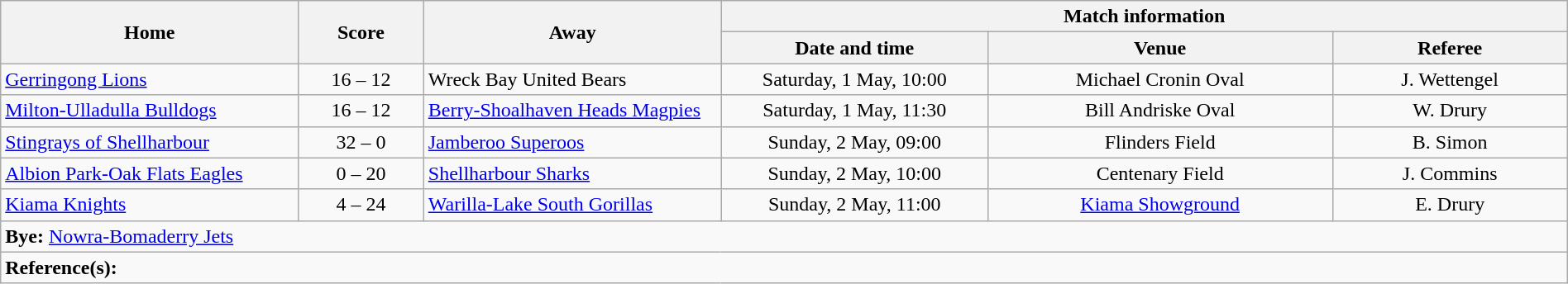<table class="wikitable" width="100% text-align:center;">
<tr>
<th rowspan="2" width="19%">Home</th>
<th rowspan="2" width="8%">Score</th>
<th rowspan="2" width="19%">Away</th>
<th colspan="3">Match information</th>
</tr>
<tr bgcolor="#CCCCCC">
<th width="17%">Date and time</th>
<th width="22%">Venue</th>
<th>Referee</th>
</tr>
<tr>
<td> <a href='#'>Gerringong Lions</a></td>
<td style="text-align:center;">16 – 12</td>
<td> Wreck Bay United Bears</td>
<td style="text-align:center;">Saturday, 1 May, 10:00</td>
<td style="text-align:center;">Michael Cronin Oval</td>
<td style="text-align:center;">J. Wettengel</td>
</tr>
<tr>
<td> <a href='#'>Milton-Ulladulla Bulldogs</a></td>
<td style="text-align:center;">16 – 12</td>
<td> <a href='#'>Berry-Shoalhaven Heads Magpies</a></td>
<td style="text-align:center;">Saturday, 1 May, 11:30</td>
<td style="text-align:center;">Bill Andriske Oval</td>
<td style="text-align:center;">W. Drury</td>
</tr>
<tr>
<td> <a href='#'>Stingrays of Shellharbour</a></td>
<td style="text-align:center;">32 – 0</td>
<td> <a href='#'>Jamberoo Superoos</a></td>
<td style="text-align:center;">Sunday, 2 May, 09:00</td>
<td style="text-align:center;">Flinders Field</td>
<td style="text-align:center;">B. Simon</td>
</tr>
<tr>
<td> <a href='#'>Albion Park-Oak Flats Eagles</a></td>
<td style="text-align:center;">0 – 20</td>
<td> <a href='#'>Shellharbour Sharks</a></td>
<td style="text-align:center;">Sunday, 2 May, 10:00</td>
<td style="text-align:center;">Centenary Field</td>
<td style="text-align:center;">J. Commins</td>
</tr>
<tr>
<td> <a href='#'>Kiama Knights</a></td>
<td style="text-align:center;">4 – 24</td>
<td> <a href='#'>Warilla-Lake South Gorillas</a></td>
<td style="text-align:center;">Sunday, 2 May, 11:00</td>
<td style="text-align:center;"><a href='#'>Kiama Showground</a></td>
<td style="text-align:center;">E. Drury</td>
</tr>
<tr>
<td colspan="6"><strong>Bye:</strong>  <a href='#'>Nowra-Bomaderry Jets</a></td>
</tr>
<tr>
<td colspan="6"><strong>Reference(s):</strong> </td>
</tr>
</table>
